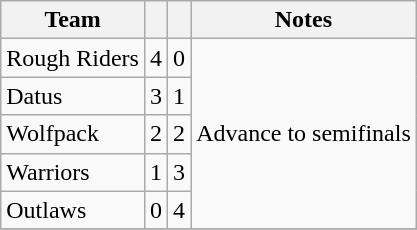<table class="wikitable" style="text-align: center">
<tr>
<th>Team</th>
<th></th>
<th></th>
<th>Notes</th>
</tr>
<tr>
<td align=left>Rough Riders</td>
<td>4</td>
<td>0</td>
<td rowspan=5>Advance to semifinals</td>
</tr>
<tr>
<td align=left>Datus</td>
<td>3</td>
<td>1</td>
</tr>
<tr>
<td align=left>Wolfpack</td>
<td>2</td>
<td>2</td>
</tr>
<tr>
<td align=left>Warriors</td>
<td>1</td>
<td>3</td>
</tr>
<tr>
<td align=left>Outlaws</td>
<td>0</td>
<td>4</td>
</tr>
<tr>
</tr>
</table>
